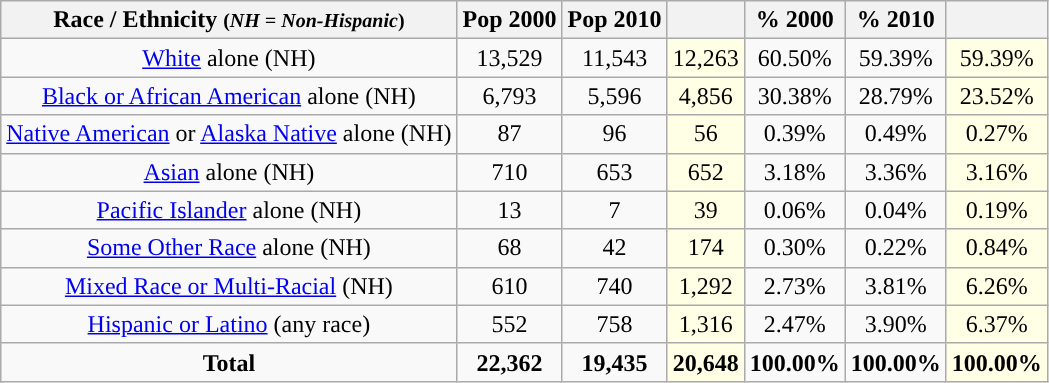<table class="wikitable"  style="text-align:center;">
<tr>
<th>Race / Ethnicity <small>(<em>NH = Non-Hispanic</em>)</small></th>
<th>Pop 2000</th>
<th>Pop 2010</th>
<th></th>
<th>% 2000</th>
<th>% 2010</th>
<th></th>
</tr>
<tr>
<td><a href='#'>White</a> alone (NH)</td>
<td>13,529</td>
<td>11,543</td>
<td style='background: #ffffe6;'>12,263</td>
<td>60.50%</td>
<td>59.39%</td>
<td style='background: #ffffe6;'>59.39%</td>
</tr>
<tr>
<td><a href='#'>Black or African American</a> alone (NH)</td>
<td>6,793</td>
<td>5,596</td>
<td style='background: #ffffe6;'>4,856</td>
<td>30.38%</td>
<td>28.79%</td>
<td style='background: #ffffe6;'>23.52%</td>
</tr>
<tr>
<td><a href='#'>Native American</a> or <a href='#'>Alaska Native</a> alone (NH)</td>
<td>87</td>
<td>96</td>
<td style='background: #ffffe6;'>56</td>
<td>0.39%</td>
<td>0.49%</td>
<td style='background: #ffffe6;'>0.27%</td>
</tr>
<tr>
<td><a href='#'>Asian</a> alone (NH)</td>
<td>710</td>
<td>653</td>
<td style='background: #ffffe6;'>652</td>
<td>3.18%</td>
<td>3.36%</td>
<td style='background: #ffffe6;'>3.16%</td>
</tr>
<tr>
<td><a href='#'>Pacific Islander</a> alone (NH)</td>
<td>13</td>
<td>7</td>
<td style='background: #ffffe6;'>39</td>
<td>0.06%</td>
<td>0.04%</td>
<td style='background: #ffffe6;'>0.19%</td>
</tr>
<tr>
<td><a href='#'>Some Other Race</a> alone (NH)</td>
<td>68</td>
<td>42</td>
<td style='background: #ffffe6;'>174</td>
<td>0.30%</td>
<td>0.22%</td>
<td style='background: #ffffe6;'>0.84%</td>
</tr>
<tr>
<td><a href='#'>Mixed Race or Multi-Racial</a> (NH)</td>
<td>610</td>
<td>740</td>
<td style='background: #ffffe6;'>1,292</td>
<td>2.73%</td>
<td>3.81%</td>
<td style='background: #ffffe6;'>6.26%</td>
</tr>
<tr>
<td><a href='#'>Hispanic or Latino</a> (any race)</td>
<td>552</td>
<td>758</td>
<td style='background: #ffffe6;'>1,316</td>
<td>2.47%</td>
<td>3.90%</td>
<td style='background: #ffffe6;'>6.37%</td>
</tr>
<tr>
<td><strong>Total</strong></td>
<td><strong>22,362</strong></td>
<td><strong>19,435</strong></td>
<td style='background: #ffffe6;'><strong>20,648</strong></td>
<td><strong>100.00%</strong></td>
<td><strong>100.00%</strong></td>
<td style='background: #ffffe6;'><strong>100.00%</strong></td>
</tr>
</table>
